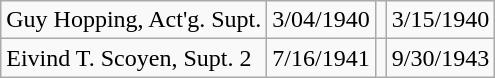<table class="wikitable">
<tr>
<td>Guy Hopping, Act'g. Supt.</td>
<td>3/04/1940</td>
<td></td>
<td>3/15/1940</td>
</tr>
<tr>
<td>Eivind T. Scoyen, Supt. 2</td>
<td>7/16/1941</td>
<td></td>
<td>9/30/1943</td>
</tr>
</table>
